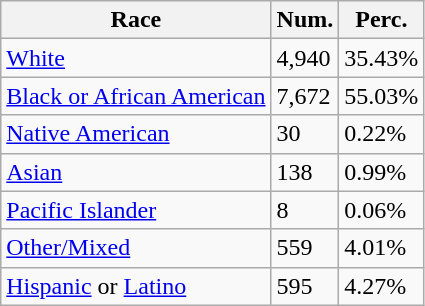<table class="wikitable">
<tr>
<th>Race</th>
<th>Num.</th>
<th>Perc.</th>
</tr>
<tr>
<td><a href='#'>White</a></td>
<td>4,940</td>
<td>35.43%</td>
</tr>
<tr>
<td><a href='#'>Black or African American</a></td>
<td>7,672</td>
<td>55.03%</td>
</tr>
<tr>
<td><a href='#'>Native American</a></td>
<td>30</td>
<td>0.22%</td>
</tr>
<tr>
<td><a href='#'>Asian</a></td>
<td>138</td>
<td>0.99%</td>
</tr>
<tr>
<td><a href='#'>Pacific Islander</a></td>
<td>8</td>
<td>0.06%</td>
</tr>
<tr>
<td><a href='#'>Other/Mixed</a></td>
<td>559</td>
<td>4.01%</td>
</tr>
<tr>
<td><a href='#'>Hispanic</a> or <a href='#'>Latino</a></td>
<td>595</td>
<td>4.27%</td>
</tr>
</table>
